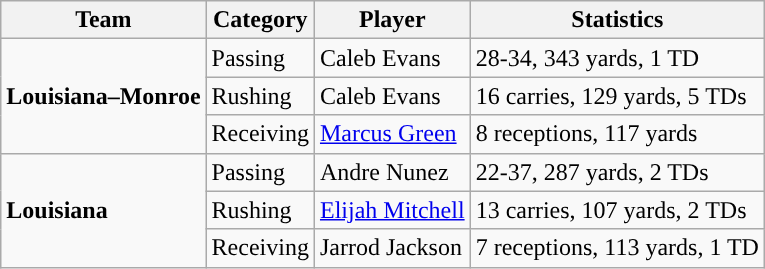<table class="wikitable" style="float: left;">
<tr>
<th>Team</th>
<th>Category</th>
<th>Player</th>
<th>Statistics</th>
</tr>
<tr>
<td rowspan=3><strong>Louisiana–Monroe</strong></td>
<td>Passing</td>
<td>Caleb Evans</td>
<td>28-34, 343 yards, 1 TD</td>
</tr>
<tr>
<td>Rushing</td>
<td>Caleb Evans</td>
<td>16 carries, 129 yards, 5 TDs</td>
</tr>
<tr>
<td>Receiving</td>
<td><a href='#'>Marcus Green</a></td>
<td>8 receptions, 117 yards</td>
</tr>
<tr>
<td rowspan=3><strong>Louisiana</strong></td>
<td>Passing</td>
<td>Andre Nunez</td>
<td>22-37, 287 yards, 2 TDs</td>
</tr>
<tr>
<td>Rushing</td>
<td><a href='#'>Elijah Mitchell</a></td>
<td>13 carries, 107 yards, 2 TDs</td>
</tr>
<tr>
<td>Receiving</td>
<td>Jarrod Jackson</td>
<td>7 receptions, 113 yards, 1 TD</td>
</tr>
</table>
